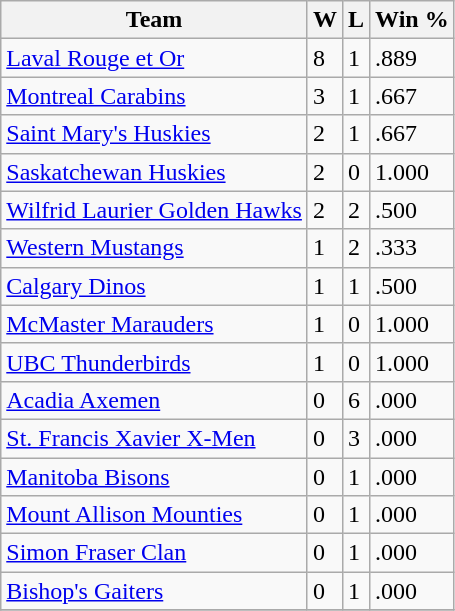<table class="wikitable sortable">
<tr>
<th>Team</th>
<th>W</th>
<th>L</th>
<th>Win %</th>
</tr>
<tr --->
<td><a href='#'>Laval Rouge et Or</a></td>
<td>8</td>
<td>1</td>
<td>.889</td>
</tr>
<tr --->
<td><a href='#'>Montreal Carabins</a></td>
<td>3</td>
<td>1</td>
<td>.667</td>
</tr>
<tr --->
<td><a href='#'>Saint Mary's Huskies</a></td>
<td>2</td>
<td>1</td>
<td>.667</td>
</tr>
<tr --->
<td><a href='#'>Saskatchewan Huskies</a></td>
<td>2</td>
<td>0</td>
<td>1.000</td>
</tr>
<tr --->
<td><a href='#'>Wilfrid Laurier Golden Hawks</a></td>
<td>2</td>
<td>2</td>
<td>.500</td>
</tr>
<tr --->
<td><a href='#'>Western Mustangs</a></td>
<td>1</td>
<td>2</td>
<td>.333</td>
</tr>
<tr --->
<td><a href='#'>Calgary Dinos</a></td>
<td>1</td>
<td>1</td>
<td>.500</td>
</tr>
<tr --->
<td><a href='#'>McMaster Marauders</a></td>
<td>1</td>
<td>0</td>
<td>1.000</td>
</tr>
<tr --->
<td><a href='#'>UBC Thunderbirds</a></td>
<td>1</td>
<td>0</td>
<td>1.000</td>
</tr>
<tr --->
<td><a href='#'>Acadia Axemen</a></td>
<td>0</td>
<td>6</td>
<td>.000</td>
</tr>
<tr --->
<td><a href='#'>St. Francis Xavier X-Men</a></td>
<td>0</td>
<td>3</td>
<td>.000</td>
</tr>
<tr --->
<td><a href='#'>Manitoba Bisons</a></td>
<td>0</td>
<td>1</td>
<td>.000</td>
</tr>
<tr --->
<td><a href='#'>Mount Allison Mounties</a></td>
<td>0</td>
<td>1</td>
<td>.000</td>
</tr>
<tr --->
<td><a href='#'>Simon Fraser Clan</a></td>
<td>0</td>
<td>1</td>
<td>.000</td>
</tr>
<tr --->
<td><a href='#'>Bishop's Gaiters</a></td>
<td>0</td>
<td>1</td>
<td>.000</td>
</tr>
<tr --->
</tr>
</table>
